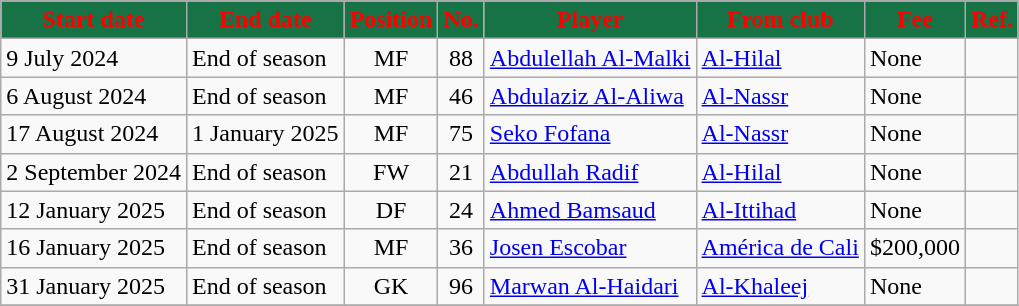<table class="wikitable sortable">
<tr>
<th style="background:#177245; color:red;"><strong>Start date</strong></th>
<th style="background:#177245; color:red;"><strong>End date</strong></th>
<th style="background:#177245; color:red;"><strong>Position</strong></th>
<th style="background:#177245; color:red;"><strong>No.</strong></th>
<th style="background:#177245; color:red;"><strong>Player</strong></th>
<th style="background:#177245; color:red;"><strong>From club</strong></th>
<th style="background:#177245; color:red;"><strong>Fee</strong></th>
<th style="background:#177245; color:red;"><strong>Ref.</strong></th>
</tr>
<tr>
<td>9 July 2024</td>
<td>End of season</td>
<td style="text-align:center;">MF</td>
<td style="text-align:center;">88</td>
<td style="text-align:left;"> <a href='#'>Abdulellah Al-Malki</a></td>
<td style="text-align:left;"> <a href='#'>Al-Hilal</a></td>
<td>None</td>
<td></td>
</tr>
<tr>
<td>6 August 2024</td>
<td>End of season</td>
<td style="text-align:center;">MF</td>
<td style="text-align:center;">46</td>
<td style="text-align:left;"> <a href='#'>Abdulaziz Al-Aliwa</a></td>
<td style="text-align:left;"> <a href='#'>Al-Nassr</a></td>
<td>None</td>
<td></td>
</tr>
<tr>
<td>17 August 2024</td>
<td>1 January 2025</td>
<td style="text-align:center;">MF</td>
<td style="text-align:center;">75</td>
<td style="text-align:left;"> <a href='#'>Seko Fofana</a></td>
<td style="text-align:left;"> <a href='#'>Al-Nassr</a></td>
<td>None</td>
<td></td>
</tr>
<tr>
<td>2 September 2024</td>
<td>End of season</td>
<td style="text-align:center;">FW</td>
<td style="text-align:center;">21</td>
<td style="text-align:left;"> <a href='#'>Abdullah Radif</a></td>
<td style="text-align:left;"> <a href='#'>Al-Hilal</a></td>
<td>None</td>
<td></td>
</tr>
<tr>
<td>12 January 2025</td>
<td>End of season</td>
<td style="text-align:center;">DF</td>
<td style="text-align:center;">24</td>
<td style="text-align:left;"> <a href='#'>Ahmed Bamsaud</a></td>
<td style="text-align:left;"> <a href='#'>Al-Ittihad</a></td>
<td>None</td>
<td></td>
</tr>
<tr>
<td>16 January 2025</td>
<td>End of season</td>
<td style="text-align:center;">MF</td>
<td style="text-align:center;">36</td>
<td style="text-align:left;"> <a href='#'>Josen Escobar</a></td>
<td style="text-align:left;"> <a href='#'>América de Cali</a></td>
<td>$200,000</td>
<td></td>
</tr>
<tr>
<td>31 January 2025</td>
<td>End of season</td>
<td style="text-align:center;">GK</td>
<td style="text-align:center;">96</td>
<td style="text-align:left;"> <a href='#'>Marwan Al-Haidari</a></td>
<td style="text-align:left;"> <a href='#'>Al-Khaleej</a></td>
<td>None</td>
<td></td>
</tr>
<tr>
</tr>
</table>
